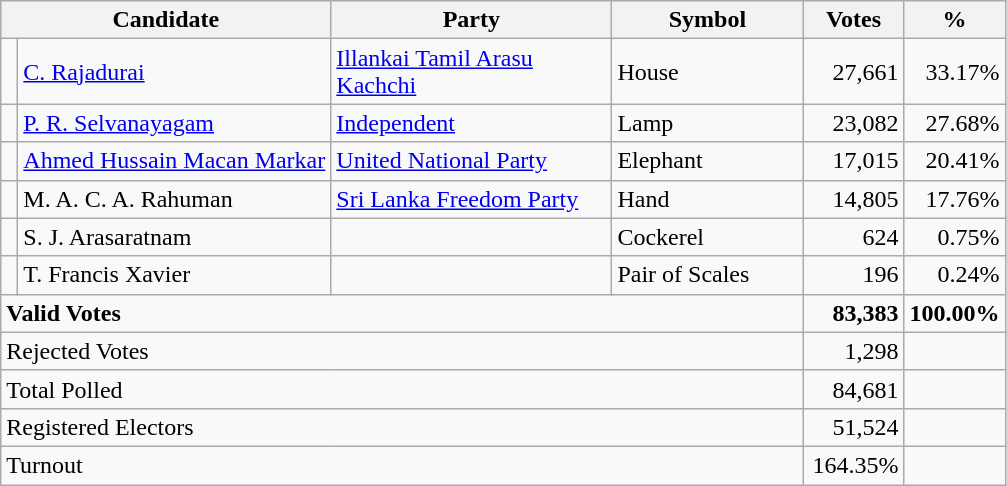<table class="wikitable" border="1" style="text-align:right;">
<tr>
<th align=left colspan=2 width="180">Candidate</th>
<th align=left width="180">Party</th>
<th align=left width="120">Symbol</th>
<th align=left width="60">Votes</th>
<th align=left width="60">%</th>
</tr>
<tr>
<td bgcolor=> </td>
<td align=left><a href='#'>C. Rajadurai</a></td>
<td align=left><a href='#'>Illankai Tamil Arasu Kachchi</a></td>
<td align=left>House</td>
<td>27,661</td>
<td>33.17%</td>
</tr>
<tr>
<td></td>
<td align=left><a href='#'>P. R. Selvanayagam</a></td>
<td align=left><a href='#'>Independent</a></td>
<td align=left>Lamp</td>
<td>23,082</td>
<td>27.68%</td>
</tr>
<tr>
<td bgcolor=> </td>
<td align=left><a href='#'>Ahmed Hussain Macan Markar</a></td>
<td align=left><a href='#'>United National Party</a></td>
<td align=left>Elephant</td>
<td>17,015</td>
<td>20.41%</td>
</tr>
<tr>
<td bgcolor=> </td>
<td align=left>M. A. C. A. Rahuman</td>
<td align=left><a href='#'>Sri Lanka Freedom Party</a></td>
<td align=left>Hand</td>
<td>14,805</td>
<td>17.76%</td>
</tr>
<tr>
<td></td>
<td align=left>S. J. Arasaratnam</td>
<td></td>
<td align=left>Cockerel</td>
<td>624</td>
<td>0.75%</td>
</tr>
<tr>
<td></td>
<td align=left>T. Francis Xavier</td>
<td></td>
<td align=left>Pair of Scales</td>
<td>196</td>
<td>0.24%</td>
</tr>
<tr>
<td align=left colspan=4><strong>Valid Votes</strong></td>
<td><strong>83,383</strong></td>
<td><strong>100.00%</strong></td>
</tr>
<tr>
<td align=left colspan=4>Rejected Votes</td>
<td>1,298</td>
<td></td>
</tr>
<tr>
<td align=left colspan=4>Total Polled</td>
<td>84,681</td>
<td></td>
</tr>
<tr>
<td align=left colspan=4>Registered Electors</td>
<td>51,524</td>
<td></td>
</tr>
<tr>
<td align=left colspan=4>Turnout</td>
<td>164.35%</td>
<td></td>
</tr>
</table>
